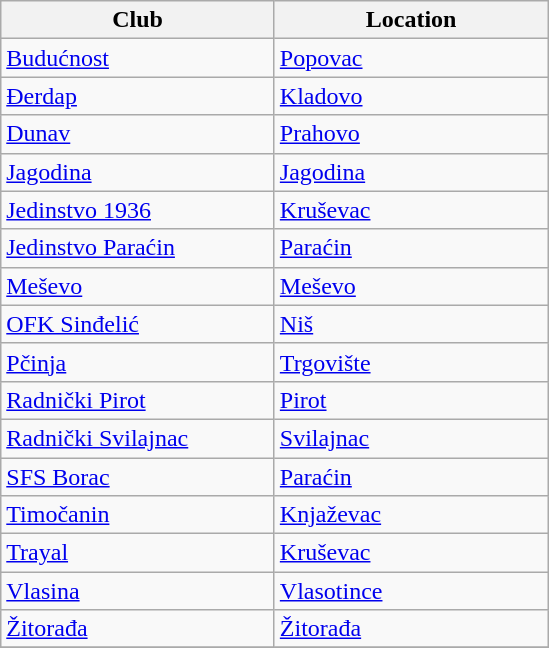<table class="wikitable sortable">
<tr>
<th width=175>Club</th>
<th width=175>Location</th>
</tr>
<tr>
<td><a href='#'>Budućnost</a></td>
<td><a href='#'>Popovac</a></td>
</tr>
<tr>
<td><a href='#'>Đerdap</a></td>
<td><a href='#'>Kladovo</a></td>
</tr>
<tr>
<td><a href='#'>Dunav</a></td>
<td><a href='#'>Prahovo</a></td>
</tr>
<tr>
<td><a href='#'>Jagodina</a></td>
<td><a href='#'>Jagodina</a></td>
</tr>
<tr>
<td><a href='#'>Jedinstvo 1936</a></td>
<td><a href='#'>Kruševac</a></td>
</tr>
<tr>
<td><a href='#'>Jedinstvo Paraćin</a></td>
<td><a href='#'>Paraćin</a></td>
</tr>
<tr>
<td><a href='#'>Meševo</a></td>
<td><a href='#'>Meševo</a></td>
</tr>
<tr>
<td><a href='#'>OFK Sinđelić</a></td>
<td><a href='#'>Niš</a></td>
</tr>
<tr>
<td><a href='#'>Pčinja</a></td>
<td><a href='#'>Trgovište</a></td>
</tr>
<tr>
<td><a href='#'>Radnički Pirot</a></td>
<td><a href='#'>Pirot</a></td>
</tr>
<tr>
<td><a href='#'>Radnički Svilajnac</a></td>
<td><a href='#'>Svilajnac</a></td>
</tr>
<tr>
<td><a href='#'>SFS Borac</a></td>
<td><a href='#'>Paraćin</a></td>
</tr>
<tr>
<td><a href='#'>Timočanin</a></td>
<td><a href='#'>Knjaževac</a></td>
</tr>
<tr>
<td><a href='#'>Trayal</a></td>
<td><a href='#'>Kruševac</a></td>
</tr>
<tr>
<td><a href='#'>Vlasina</a></td>
<td><a href='#'>Vlasotince</a></td>
</tr>
<tr>
<td><a href='#'>Žitorađa</a></td>
<td><a href='#'>Žitorađa</a></td>
</tr>
<tr>
</tr>
</table>
